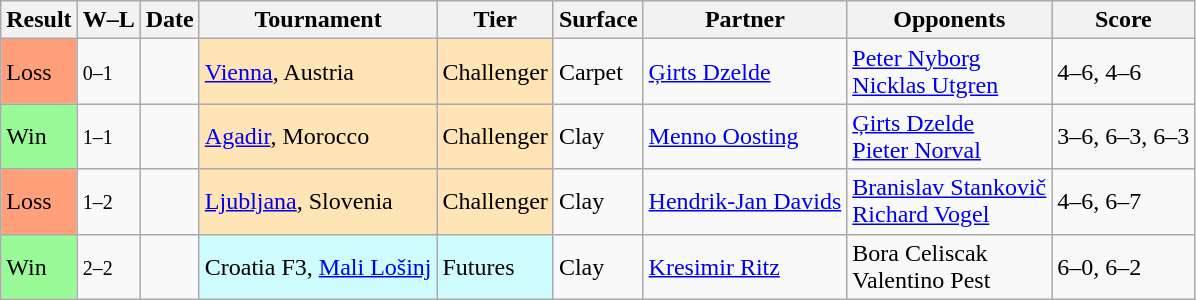<table class="sortable wikitable">
<tr>
<th>Result</th>
<th class="unsortable">W–L</th>
<th>Date</th>
<th>Tournament</th>
<th>Tier</th>
<th>Surface</th>
<th>Partner</th>
<th>Opponents</th>
<th class="unsortable">Score</th>
</tr>
<tr>
<td style="background:#ffa07a;">Loss</td>
<td><small>0–1</small></td>
<td></td>
<td style="background:moccasin;"><a href='#'>Vienna</a>, Austria</td>
<td style="background:moccasin;">Challenger</td>
<td>Carpet</td>
<td> <a href='#'>Ģirts Dzelde</a></td>
<td> <a href='#'>Peter Nyborg</a> <br>  <a href='#'>Nicklas Utgren</a></td>
<td>4–6, 4–6</td>
</tr>
<tr>
<td style="background:#98fb98;">Win</td>
<td><small>1–1</small></td>
<td></td>
<td style="background:moccasin;"><a href='#'>Agadir</a>, Morocco</td>
<td style="background:moccasin;">Challenger</td>
<td>Clay</td>
<td> <a href='#'>Menno Oosting</a></td>
<td> <a href='#'>Ģirts Dzelde</a> <br>  <a href='#'>Pieter Norval</a></td>
<td>3–6, 6–3, 6–3</td>
</tr>
<tr>
<td style="background:#ffa07a;">Loss</td>
<td><small>1–2</small></td>
<td></td>
<td style="background:moccasin;"><a href='#'>Ljubljana</a>, Slovenia</td>
<td style="background:moccasin;">Challenger</td>
<td>Clay</td>
<td> <a href='#'>Hendrik-Jan Davids</a></td>
<td> <a href='#'>Branislav Stankovič</a> <br>  <a href='#'>Richard Vogel</a></td>
<td>4–6, 6–7</td>
</tr>
<tr>
<td style="background:#98fb98;">Win</td>
<td><small>2–2</small></td>
<td></td>
<td style="background:#cffcff;">Croatia F3, <a href='#'>Mali Lošinj</a></td>
<td style="background:#cffcff;">Futures</td>
<td>Clay</td>
<td> <a href='#'>Kresimir Ritz</a></td>
<td> Bora Celiscak <br>  Valentino Pest</td>
<td>6–0, 6–2</td>
</tr>
</table>
